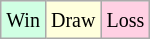<table class="wikitable">
<tr>
<td style="background:#d0ffe3;"><small>Win</small></td>
<td style="background:#ffd;"><small>Draw</small></td>
<td style="background:#ffd0e3;"><small>Loss</small></td>
</tr>
</table>
